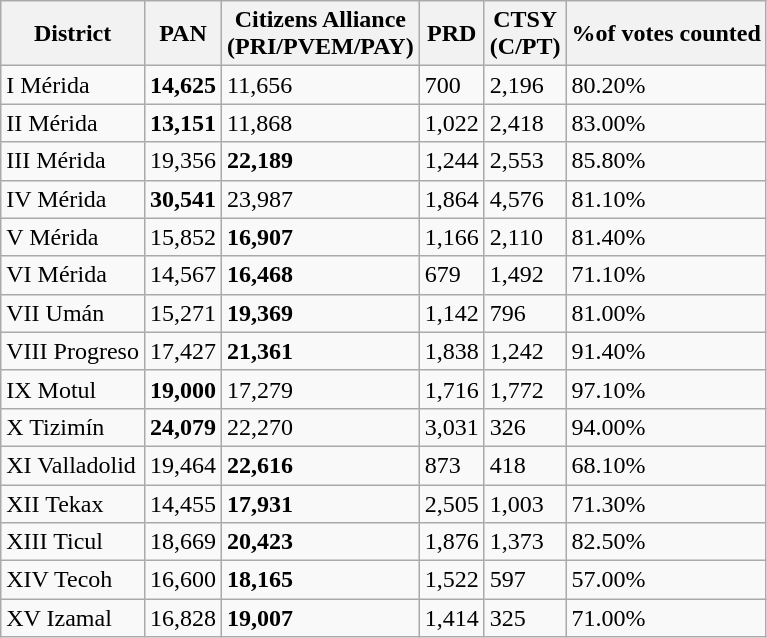<table class="wikitable">
<tr>
<th>District</th>
<th>PAN</th>
<th>Citizens Alliance<br>(PRI/PVEM/PAY)</th>
<th>PRD</th>
<th>CTSY<br>(C/PT)</th>
<th>%of votes counted</th>
</tr>
<tr>
<td>I Mérida</td>
<td><strong>14,625</strong></td>
<td>11,656</td>
<td>700</td>
<td>2,196</td>
<td>80.20%</td>
</tr>
<tr>
<td>II Mérida</td>
<td><strong>13,151</strong></td>
<td>11,868</td>
<td>1,022</td>
<td>2,418</td>
<td>83.00%</td>
</tr>
<tr>
<td>III Mérida</td>
<td>19,356</td>
<td><strong>22,189</strong></td>
<td>1,244</td>
<td>2,553</td>
<td>85.80%</td>
</tr>
<tr>
<td>IV Mérida</td>
<td><strong>30,541</strong></td>
<td>23,987</td>
<td>1,864</td>
<td>4,576</td>
<td>81.10%</td>
</tr>
<tr>
<td>V Mérida</td>
<td>15,852</td>
<td><strong>16,907</strong></td>
<td>1,166</td>
<td>2,110</td>
<td>81.40%</td>
</tr>
<tr>
<td>VI Mérida</td>
<td>14,567</td>
<td><strong>16,468</strong></td>
<td>679</td>
<td>1,492</td>
<td>71.10%</td>
</tr>
<tr>
<td>VII Umán</td>
<td>15,271</td>
<td><strong>19,369</strong></td>
<td>1,142</td>
<td>796</td>
<td>81.00%</td>
</tr>
<tr>
<td>VIII Progreso</td>
<td>17,427</td>
<td><strong>21,361</strong></td>
<td>1,838</td>
<td>1,242</td>
<td>91.40%</td>
</tr>
<tr>
<td>IX Motul</td>
<td><strong>19,000</strong></td>
<td>17,279</td>
<td>1,716</td>
<td>1,772</td>
<td>97.10%</td>
</tr>
<tr>
<td>X Tizimín</td>
<td><strong>24,079</strong></td>
<td>22,270</td>
<td>3,031</td>
<td>326</td>
<td>94.00%</td>
</tr>
<tr>
<td>XI Valladolid</td>
<td>19,464</td>
<td><strong>22,616</strong></td>
<td>873</td>
<td>418</td>
<td>68.10%</td>
</tr>
<tr>
<td>XII Tekax</td>
<td>14,455</td>
<td><strong>17,931</strong></td>
<td>2,505</td>
<td>1,003</td>
<td>71.30%</td>
</tr>
<tr>
<td>XIII Ticul</td>
<td>18,669</td>
<td><strong>20,423</strong></td>
<td>1,876</td>
<td>1,373</td>
<td>82.50%</td>
</tr>
<tr>
<td>XIV Tecoh</td>
<td>16,600</td>
<td><strong>18,165</strong></td>
<td>1,522</td>
<td>597</td>
<td>57.00%</td>
</tr>
<tr>
<td>XV Izamal</td>
<td>16,828</td>
<td><strong>19,007</strong></td>
<td>1,414</td>
<td>325</td>
<td>71.00%</td>
</tr>
</table>
